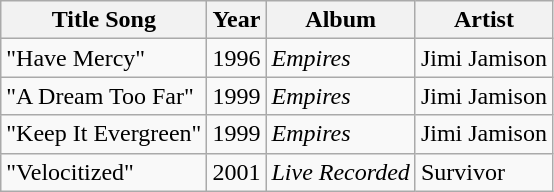<table class="wikitable">
<tr>
<th>Title Song</th>
<th>Year</th>
<th>Album</th>
<th>Artist</th>
</tr>
<tr>
<td>"Have Mercy"</td>
<td>1996</td>
<td><em>Empires</em></td>
<td>Jimi Jamison</td>
</tr>
<tr>
<td>"A Dream Too Far"</td>
<td>1999</td>
<td><em>Empires</em></td>
<td>Jimi Jamison</td>
</tr>
<tr>
<td>"Keep It Evergreen"</td>
<td>1999</td>
<td><em>Empires</em></td>
<td>Jimi Jamison</td>
</tr>
<tr>
<td>"Velocitized"</td>
<td>2001</td>
<td><em>Live Recorded</em></td>
<td>Survivor</td>
</tr>
</table>
